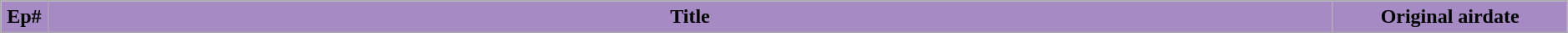<table class="wikitable" width=99%>
<tr>
<th style="background: #A58AC3" width="3%">Ep#</th>
<th style="background: #A58AC3">Title</th>
<th style="background: #A58AC3" width="15%">Original airdate<br>























</th>
</tr>
</table>
